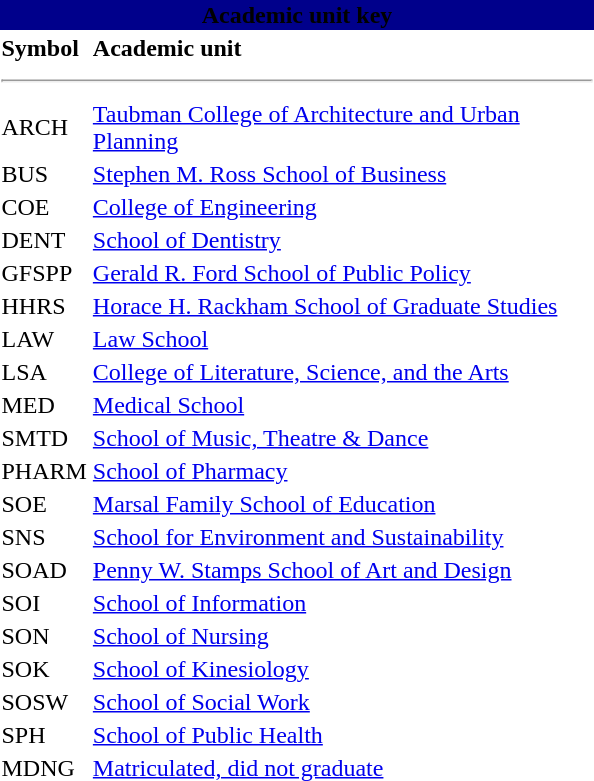<table class="toccolours" style="float: right; margin-left: 1em;" width="400px">
<tr>
<th colspan="2" style="text-align: center; background:darkblue"><span><strong>Academic unit key</strong></span></th>
</tr>
<tr>
<td><strong>Symbol</strong></td>
<td><strong>Academic unit</strong></td>
</tr>
<tr>
<td colspan="2"><hr></td>
</tr>
<tr>
<td>ARCH</td>
<td><a href='#'>Taubman College of Architecture and Urban Planning</a></td>
</tr>
<tr>
<td>BUS</td>
<td><a href='#'>Stephen M. Ross School of Business</a></td>
</tr>
<tr>
<td>COE</td>
<td><a href='#'>College of Engineering</a></td>
</tr>
<tr>
<td>DENT</td>
<td><a href='#'>School of Dentistry</a></td>
</tr>
<tr>
<td>GFSPP</td>
<td><a href='#'>Gerald R. Ford School of Public Policy</a></td>
</tr>
<tr>
<td>HHRS</td>
<td><a href='#'>Horace H. Rackham School of Graduate Studies</a></td>
</tr>
<tr>
<td>LAW</td>
<td><a href='#'>Law School</a></td>
</tr>
<tr>
<td>LSA</td>
<td><a href='#'>College of Literature, Science, and the Arts</a></td>
</tr>
<tr>
<td>MED</td>
<td><a href='#'>Medical School</a></td>
</tr>
<tr>
<td>SMTD</td>
<td><a href='#'>School of Music, Theatre & Dance</a></td>
</tr>
<tr>
<td>PHARM</td>
<td><a href='#'>School of Pharmacy</a></td>
</tr>
<tr>
<td>SOE</td>
<td><a href='#'>Marsal Family School of Education</a></td>
</tr>
<tr>
<td>SNS</td>
<td><a href='#'>School for Environment and Sustainability</a></td>
</tr>
<tr>
<td>SOAD</td>
<td><a href='#'>Penny W. Stamps School of Art and Design</a></td>
</tr>
<tr>
<td>SOI</td>
<td><a href='#'>School of Information</a></td>
</tr>
<tr>
<td>SON</td>
<td><a href='#'>School of Nursing</a></td>
</tr>
<tr>
<td>SOK</td>
<td><a href='#'>School of Kinesiology</a></td>
</tr>
<tr>
<td>SOSW</td>
<td><a href='#'>School of Social Work</a></td>
</tr>
<tr>
<td>SPH</td>
<td><a href='#'>School of Public Health</a></td>
</tr>
<tr>
<td>MDNG</td>
<td><a href='#'>Matriculated, did not graduate</a></td>
</tr>
</table>
